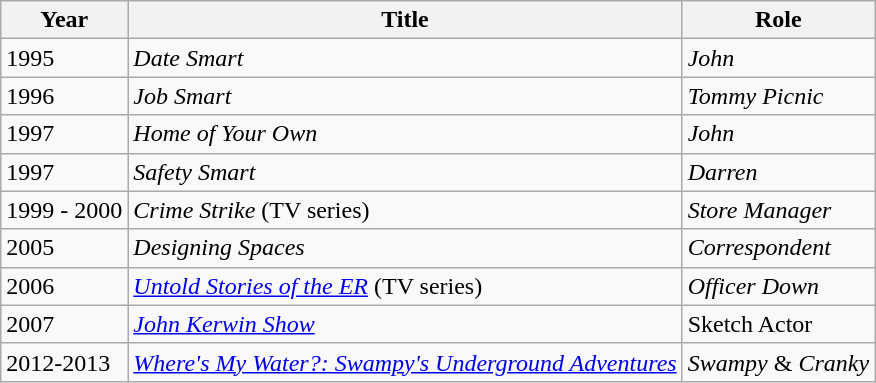<table class="wikitable sortable">
<tr>
<th>Year</th>
<th>Title</th>
<th>Role</th>
</tr>
<tr>
<td>1995</td>
<td><em>Date Smart</em></td>
<td><em>John</em></td>
</tr>
<tr>
<td>1996</td>
<td><em>Job Smart</em></td>
<td><em>Tommy Picnic</em></td>
</tr>
<tr>
<td>1997</td>
<td><em>Home of Your Own</em></td>
<td><em>John</em></td>
</tr>
<tr>
<td>1997</td>
<td><em>Safety Smart</em></td>
<td><em>Darren</em></td>
</tr>
<tr>
<td>1999 - 2000</td>
<td><em>Crime Strike</em> (TV series)</td>
<td><em>Store Manager</em></td>
</tr>
<tr>
<td>2005</td>
<td><em>Designing Spaces</em></td>
<td><em>Correspondent</em></td>
</tr>
<tr>
<td>2006</td>
<td><em><a href='#'>Untold Stories of the ER</a></em> (TV series)</td>
<td><em>Officer Down</em></td>
</tr>
<tr>
<td>2007</td>
<td><em><a href='#'>John Kerwin Show</a></em></td>
<td>Sketch Actor</td>
</tr>
<tr>
<td>2012-2013</td>
<td><em><a href='#'>Where's My Water?: Swampy's Underground Adventures</a></em></td>
<td><em>Swampy</em> & <em>Cranky</em></td>
</tr>
</table>
